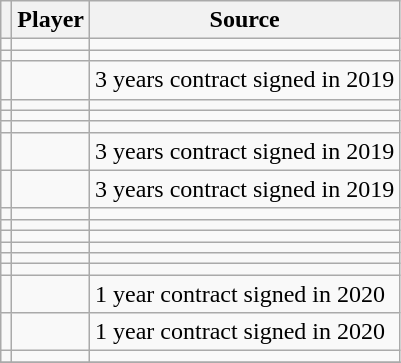<table class="wikitable plainrowheaders sortable">
<tr>
<th></th>
<th scope=col>Player</th>
<th scope=col>Source</th>
</tr>
<tr>
<td></td>
<td align=left></td>
<td></td>
</tr>
<tr>
<td></td>
<td align=left></td>
<td></td>
</tr>
<tr>
<td></td>
<td></td>
<td>3 years contract signed in 2019</td>
</tr>
<tr>
<td></td>
<td align=left></td>
<td></td>
</tr>
<tr>
<td></td>
<td align=left></td>
<td></td>
</tr>
<tr>
<td></td>
<td align=left></td>
<td></td>
</tr>
<tr>
<td></td>
<td></td>
<td>3 years contract signed in 2019 </td>
</tr>
<tr>
<td></td>
<td></td>
<td>3 years contract signed in 2019 </td>
</tr>
<tr>
<td></td>
<td align=left></td>
<td></td>
</tr>
<tr>
<td></td>
<td align=left></td>
<td></td>
</tr>
<tr>
<td></td>
<td align=left></td>
<td></td>
</tr>
<tr>
<td></td>
<td align=left></td>
<td></td>
</tr>
<tr>
<td></td>
<td align=left></td>
<td></td>
</tr>
<tr>
<td></td>
<td align=left></td>
<td></td>
</tr>
<tr>
<td></td>
<td></td>
<td>1 year contract signed in 2020</td>
</tr>
<tr>
<td></td>
<td></td>
<td>1 year contract signed in 2020</td>
</tr>
<tr>
<td></td>
<td align=left></td>
<td></td>
</tr>
<tr>
</tr>
</table>
